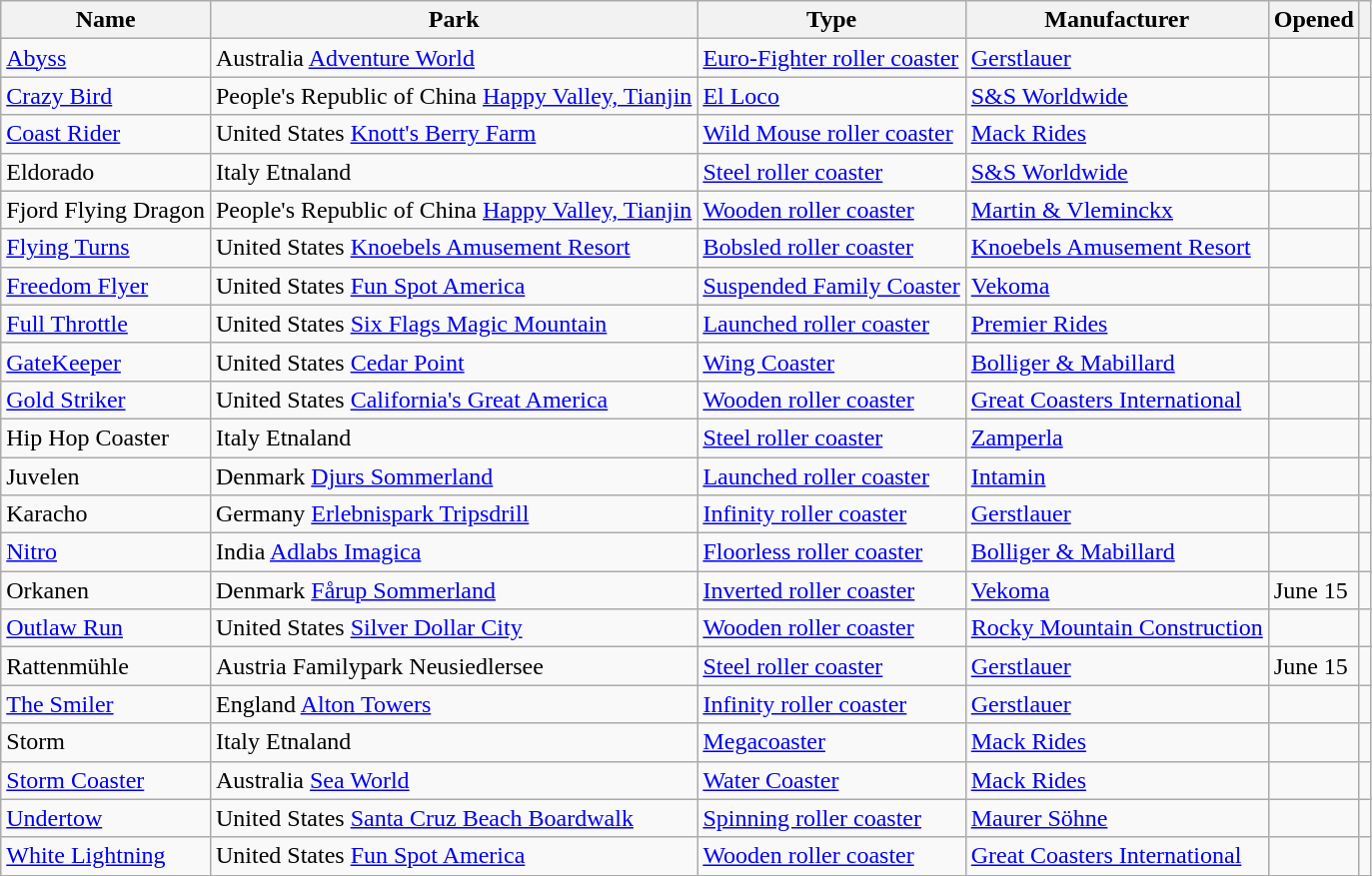<table class="wikitable sortable">
<tr>
<th>Name</th>
<th>Park</th>
<th>Type</th>
<th>Manufacturer</th>
<th>Opened</th>
<th class="unsortable"></th>
</tr>
<tr>
<td><a href='#'>Abyss</a></td>
<td>Australia <a href='#'>Adventure World</a></td>
<td><a href='#'>Euro-Fighter roller coaster</a></td>
<td><a href='#'>Gerstlauer</a></td>
<td></td>
<td></td>
</tr>
<tr>
<td><a href='#'>Crazy Bird</a></td>
<td>People's Republic of China <a href='#'>Happy Valley, Tianjin</a></td>
<td><a href='#'>El Loco</a></td>
<td><a href='#'>S&S Worldwide</a></td>
<td></td>
<td></td>
</tr>
<tr>
<td><a href='#'>Coast Rider</a></td>
<td>United States <a href='#'>Knott's Berry Farm</a></td>
<td><a href='#'>Wild Mouse roller coaster</a></td>
<td><a href='#'>Mack Rides</a></td>
<td></td>
<td></td>
</tr>
<tr>
<td>Eldorado</td>
<td>Italy Etnaland</td>
<td><a href='#'>Steel roller coaster</a></td>
<td><a href='#'>S&S Worldwide</a></td>
<td></td>
<td></td>
</tr>
<tr>
<td>Fjord Flying Dragon</td>
<td>People's Republic of China <a href='#'>Happy Valley, Tianjin</a></td>
<td><a href='#'>Wooden roller coaster</a></td>
<td><a href='#'>Martin & Vleminckx</a></td>
<td></td>
<td></td>
</tr>
<tr>
<td><a href='#'>Flying Turns</a></td>
<td>United States <a href='#'>Knoebels Amusement Resort</a></td>
<td><a href='#'>Bobsled roller coaster</a></td>
<td><a href='#'>Knoebels Amusement Resort</a></td>
<td></td>
<td></td>
</tr>
<tr>
<td><a href='#'>Freedom Flyer</a></td>
<td>United States <a href='#'>Fun Spot America</a></td>
<td><a href='#'>Suspended Family Coaster</a></td>
<td><a href='#'>Vekoma</a></td>
<td></td>
<td></td>
</tr>
<tr>
<td><a href='#'>Full Throttle</a></td>
<td>United States <a href='#'>Six Flags Magic Mountain</a></td>
<td><a href='#'>Launched roller coaster</a></td>
<td><a href='#'>Premier Rides</a></td>
<td></td>
<td></td>
</tr>
<tr>
<td><a href='#'>GateKeeper</a></td>
<td>United States <a href='#'>Cedar Point</a></td>
<td><a href='#'>Wing Coaster</a></td>
<td><a href='#'>Bolliger & Mabillard</a></td>
<td></td>
<td></td>
</tr>
<tr>
<td><a href='#'>Gold Striker</a></td>
<td>United States <a href='#'>California's Great America</a></td>
<td><a href='#'>Wooden roller coaster</a></td>
<td><a href='#'>Great Coasters International</a></td>
<td></td>
<td></td>
</tr>
<tr>
<td>Hip Hop Coaster</td>
<td>Italy Etnaland</td>
<td><a href='#'>Steel roller coaster</a></td>
<td><a href='#'>Zamperla</a></td>
<td></td>
<td></td>
</tr>
<tr>
<td>Juvelen</td>
<td>Denmark <a href='#'>Djurs Sommerland</a></td>
<td><a href='#'>Launched roller coaster</a></td>
<td><a href='#'>Intamin</a></td>
<td></td>
<td></td>
</tr>
<tr>
<td>Karacho</td>
<td>Germany <a href='#'>Erlebnispark Tripsdrill</a></td>
<td><a href='#'>Infinity roller coaster</a></td>
<td><a href='#'>Gerstlauer</a></td>
<td></td>
<td></td>
</tr>
<tr>
<td><a href='#'>Nitro</a></td>
<td>India <a href='#'>Adlabs Imagica</a></td>
<td><a href='#'>Floorless roller coaster</a></td>
<td><a href='#'>Bolliger & Mabillard</a></td>
<td></td>
<td></td>
</tr>
<tr>
<td>Orkanen</td>
<td>Denmark <a href='#'>Fårup Sommerland</a></td>
<td><a href='#'>Inverted roller coaster</a></td>
<td><a href='#'>Vekoma</a></td>
<td>June 15</td>
<td></td>
</tr>
<tr>
<td><a href='#'>Outlaw Run</a></td>
<td>United States <a href='#'>Silver Dollar City</a></td>
<td><a href='#'>Wooden roller coaster</a></td>
<td><a href='#'>Rocky Mountain Construction</a></td>
<td></td>
<td></td>
</tr>
<tr>
<td>Rattenmühle</td>
<td>Austria Familypark Neusiedlersee</td>
<td><a href='#'>Steel roller coaster</a></td>
<td><a href='#'>Gerstlauer</a></td>
<td>June 15</td>
<td></td>
</tr>
<tr>
<td><a href='#'>The Smiler</a></td>
<td>England <a href='#'>Alton Towers</a></td>
<td><a href='#'>Infinity roller coaster</a></td>
<td><a href='#'>Gerstlauer</a></td>
<td></td>
<td></td>
</tr>
<tr>
<td>Storm</td>
<td>Italy Etnaland</td>
<td><a href='#'>Megacoaster</a></td>
<td><a href='#'>Mack Rides</a></td>
<td></td>
<td></td>
</tr>
<tr>
<td><a href='#'>Storm Coaster</a></td>
<td>Australia <a href='#'>Sea World</a></td>
<td><a href='#'>Water Coaster</a></td>
<td><a href='#'>Mack Rides</a></td>
<td></td>
<td></td>
</tr>
<tr>
<td><a href='#'>Undertow</a></td>
<td>United States <a href='#'>Santa Cruz Beach Boardwalk</a></td>
<td><a href='#'>Spinning roller coaster</a></td>
<td><a href='#'>Maurer Söhne</a></td>
<td></td>
<td></td>
</tr>
<tr>
<td><a href='#'>White Lightning</a></td>
<td>United States <a href='#'>Fun Spot America</a></td>
<td><a href='#'>Wooden roller coaster</a></td>
<td><a href='#'>Great Coasters International</a></td>
<td></td>
<td></td>
</tr>
<tr>
</tr>
</table>
